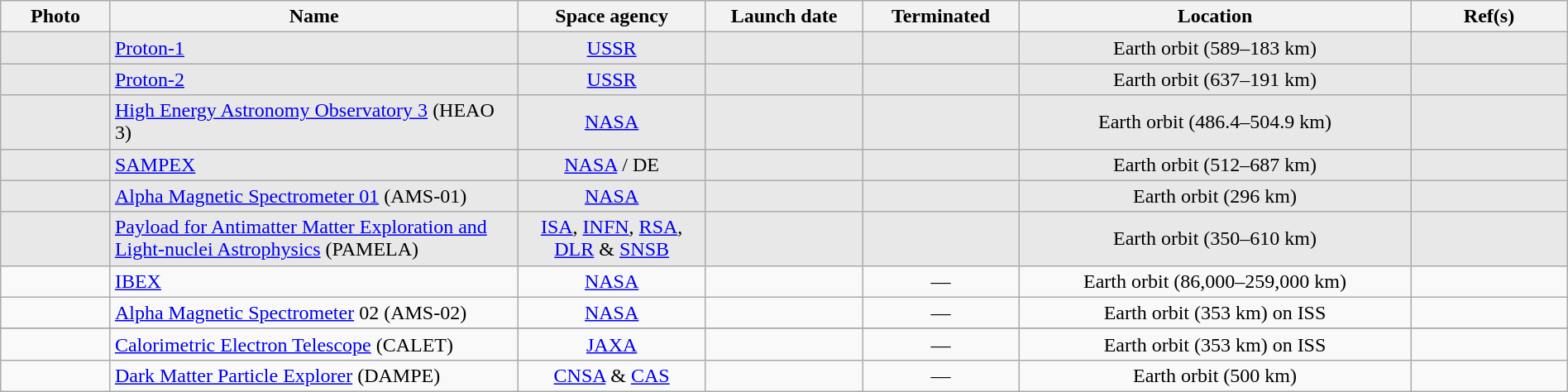<table class="wikitable sortable sticky-header" style="width:100%; border:0; text-align:center;">
<tr>
<th style="width:7% min-width: 100px;" class="unsortable">Photo</th>
<th style="width:26%;">Name</th>
<th style="width:12%;">Space agency</th>
<th style="width:10%;">Launch date</th>
<th style="width:10%;">Terminated</th>
<th style="width:25%;">Location</th>
<th class="unsortable" style="width:10%;">Ref(s)</th>
</tr>
<tr style="background:#E8E8E8;">
<td></td>
<td align="left"><a href='#'>Proton-1</a></td>
<td><a href='#'>USSR</a></td>
<td></td>
<td></td>
<td>Earth orbit (589–183 km)</td>
<td></td>
</tr>
<tr style="background:#E8E8E8;">
<td></td>
<td align="left"><a href='#'>Proton-2</a></td>
<td><a href='#'>USSR</a></td>
<td></td>
<td></td>
<td>Earth orbit (637–191 km)</td>
<td></td>
</tr>
<tr style="background:#E8E8E8;">
<td></td>
<td align="left"><a href='#'>High Energy Astronomy Observatory 3</a> (HEAO 3)</td>
<td><a href='#'>NASA</a></td>
<td></td>
<td></td>
<td>Earth orbit (486.4–504.9 km)</td>
<td></td>
</tr>
<tr style="background:#E8E8E8;">
<td></td>
<td style="text-align:left;"><a href='#'>SAMPEX</a></td>
<td><a href='#'>NASA</a> / DE</td>
<td></td>
<td></td>
<td>Earth orbit (512–687 km)</td>
<td></td>
</tr>
<tr style="background:#E8E8E8;">
<td></td>
<td align=left><a href='#'>Alpha Magnetic Spectrometer 01</a> (AMS-01)</td>
<td><a href='#'>NASA</a></td>
<td></td>
<td></td>
<td>Earth orbit (296 km)</td>
<td></td>
</tr>
<tr style="background:#E8E8E8;">
<td></td>
<td style="text-align:left;"><a href='#'>Payload for Antimatter Matter Exploration and Light-nuclei Astrophysics</a> (PAMELA)</td>
<td><a href='#'>ISA</a>, <a href='#'>INFN</a>, <a href='#'>RSA</a>, <a href='#'>DLR</a> & <a href='#'>SNSB</a></td>
<td></td>
<td></td>
<td>Earth orbit (350–610 km)</td>
<td></td>
</tr>
<tr>
<td></td>
<td style="text-align:left;"><a href='#'>IBEX</a></td>
<td><a href='#'>NASA</a></td>
<td></td>
<td>—</td>
<td>Earth orbit (86,000–259,000 km)</td>
<td></td>
</tr>
<tr>
<td></td>
<td style="text-align:left;"><a href='#'>Alpha Magnetic Spectrometer</a> 02 (AMS-02)</td>
<td><a href='#'>NASA</a></td>
<td></td>
<td>—</td>
<td>Earth orbit (353 km) on ISS</td>
<td></td>
</tr>
<tr>
</tr>
<tr>
<td></td>
<td style="text-align:left;"><a href='#'>Calorimetric Electron Telescope</a> (CALET)</td>
<td><a href='#'>JAXA</a></td>
<td></td>
<td>—</td>
<td>Earth orbit (353 km) on ISS</td>
<td></td>
</tr>
<tr>
<td></td>
<td align="left"><a href='#'>Dark Matter Particle Explorer</a> (DAMPE)</td>
<td><a href='#'>CNSA</a> & <a href='#'>CAS</a></td>
<td></td>
<td>—</td>
<td>Earth orbit (500 km)</td>
<td></td>
</tr>
</table>
